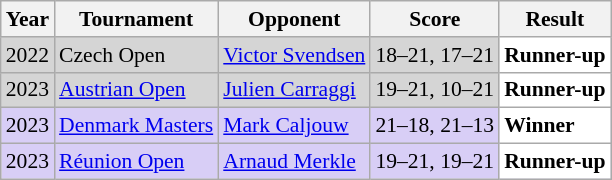<table class="sortable wikitable" style="font-size: 90%;">
<tr>
<th>Year</th>
<th>Tournament</th>
<th>Opponent</th>
<th>Score</th>
<th>Result</th>
</tr>
<tr style="background:#D5D5D5">
<td align="center">2022</td>
<td align="left">Czech Open</td>
<td align="left"> <a href='#'>Victor Svendsen</a></td>
<td align="left">18–21, 17–21</td>
<td style="text-align:left; background:white"> <strong>Runner-up</strong></td>
</tr>
<tr style="background:#D5D5D5">
<td align="center">2023</td>
<td align="left"><a href='#'>Austrian Open</a></td>
<td align="left"> <a href='#'>Julien Carraggi</a></td>
<td align="left">19–21, 10–21</td>
<td style="text-align:left; background:white"> <strong>Runner-up</strong></td>
</tr>
<tr style="background:#D8CEF6">
<td align="center">2023</td>
<td align="left"><a href='#'>Denmark Masters</a></td>
<td align="left"> <a href='#'>Mark Caljouw</a></td>
<td align="left">21–18, 21–13</td>
<td style="text-align:left; background:white"> <strong>Winner</strong></td>
</tr>
<tr style="background:#D8CEF6">
<td align="center">2023</td>
<td align="left"><a href='#'>Réunion Open</a></td>
<td align="left"> <a href='#'>Arnaud Merkle</a></td>
<td align="left">19–21, 19–21</td>
<td style="text-align:left; background:white"> <strong>Runner-up</strong></td>
</tr>
</table>
